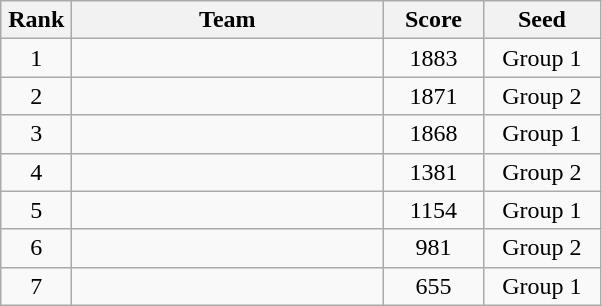<table class=wikitable style="text-align:center">
<tr>
<th width=40>Rank</th>
<th width=200>Team</th>
<th width=60>Score</th>
<th width=70>Seed</th>
</tr>
<tr>
<td>1</td>
<td align=left></td>
<td>1883</td>
<td>Group 1</td>
</tr>
<tr>
<td>2</td>
<td align=left></td>
<td>1871</td>
<td>Group 2</td>
</tr>
<tr>
<td>3</td>
<td align=left></td>
<td>1868</td>
<td>Group 1</td>
</tr>
<tr>
<td>4</td>
<td align=left></td>
<td>1381</td>
<td>Group 2</td>
</tr>
<tr>
<td>5</td>
<td align=left></td>
<td>1154</td>
<td>Group 1</td>
</tr>
<tr>
<td>6</td>
<td align=left></td>
<td>981</td>
<td>Group 2</td>
</tr>
<tr>
<td>7</td>
<td align=left></td>
<td>655</td>
<td>Group 1</td>
</tr>
</table>
